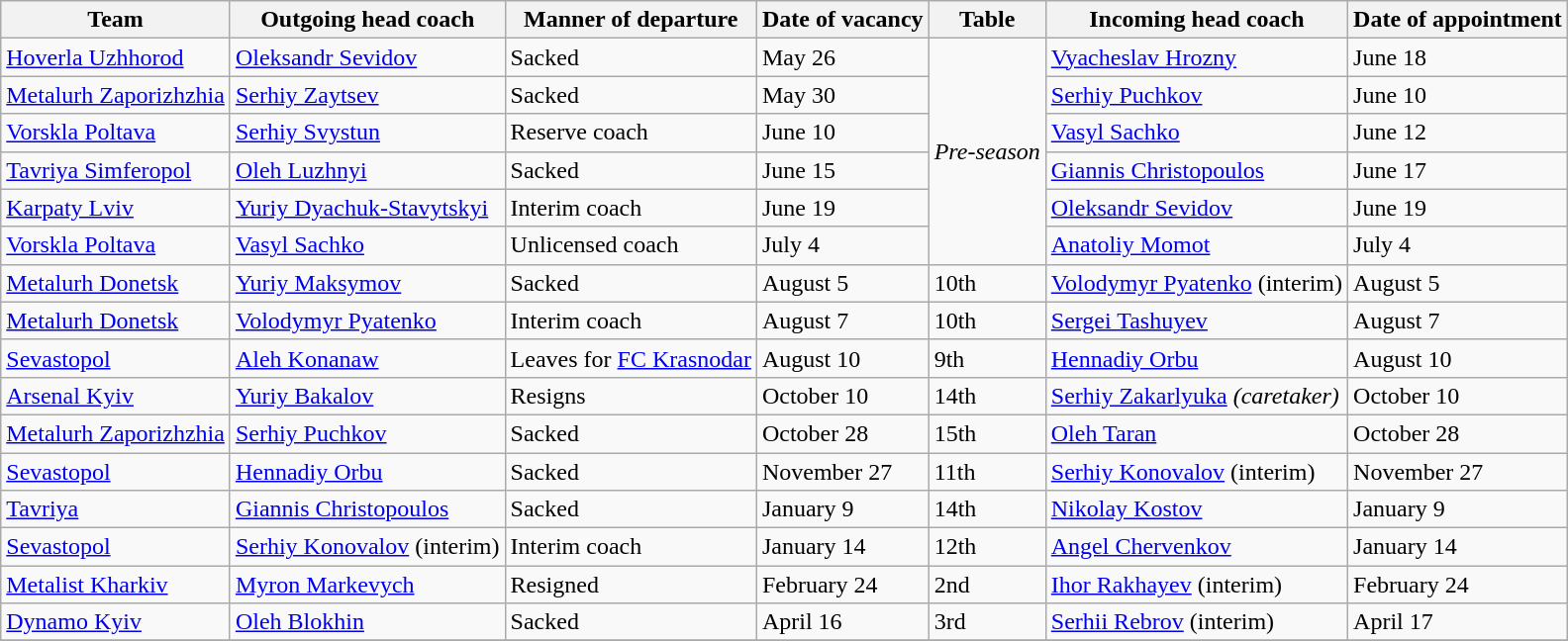<table class="wikitable sortable">
<tr>
<th>Team</th>
<th>Outgoing head coach</th>
<th>Manner of departure</th>
<th>Date of vacancy</th>
<th>Table</th>
<th>Incoming head coach</th>
<th>Date of appointment</th>
</tr>
<tr>
<td><a href='#'>Hoverla Uzhhorod</a></td>
<td> <a href='#'>Oleksandr Sevidov</a></td>
<td>Sacked</td>
<td>May 26</td>
<td rowspan=6><em>Pre-season</em></td>
<td> <a href='#'>Vyacheslav Hrozny</a></td>
<td>June 18</td>
</tr>
<tr>
<td><a href='#'>Metalurh Zaporizhzhia</a></td>
<td> <a href='#'>Serhiy Zaytsev</a></td>
<td>Sacked</td>
<td>May 30</td>
<td> <a href='#'>Serhiy Puchkov</a></td>
<td>June 10</td>
</tr>
<tr>
<td><a href='#'>Vorskla Poltava</a></td>
<td> <a href='#'>Serhiy Svystun</a></td>
<td>Reserve coach</td>
<td>June 10</td>
<td> <a href='#'>Vasyl Sachko</a></td>
<td>June 12</td>
</tr>
<tr>
<td><a href='#'>Tavriya Simferopol</a></td>
<td> <a href='#'>Oleh Luzhnyi</a></td>
<td>Sacked</td>
<td>June 15</td>
<td> <a href='#'>Giannis Christopoulos</a></td>
<td>June 17</td>
</tr>
<tr>
<td><a href='#'>Karpaty Lviv</a></td>
<td> <a href='#'>Yuriy Dyachuk-Stavytskyi</a></td>
<td>Interim coach</td>
<td>June 19</td>
<td> <a href='#'>Oleksandr Sevidov</a></td>
<td>June 19</td>
</tr>
<tr>
<td><a href='#'>Vorskla Poltava</a></td>
<td> <a href='#'>Vasyl Sachko</a></td>
<td>Unlicensed coach</td>
<td>July 4</td>
<td> <a href='#'>Anatoliy Momot</a></td>
<td>July 4</td>
</tr>
<tr>
<td><a href='#'>Metalurh Donetsk</a></td>
<td> <a href='#'>Yuriy Maksymov</a></td>
<td>Sacked</td>
<td>August 5</td>
<td>10th</td>
<td> <a href='#'>Volodymyr Pyatenko</a> (interim)</td>
<td>August 5</td>
</tr>
<tr>
<td><a href='#'>Metalurh Donetsk</a></td>
<td> <a href='#'>Volodymyr Pyatenko</a></td>
<td>Interim coach</td>
<td>August 7</td>
<td>10th</td>
<td> <a href='#'>Sergei Tashuyev</a></td>
<td>August 7</td>
</tr>
<tr>
<td><a href='#'>Sevastopol</a></td>
<td> <a href='#'>Aleh Konanaw</a></td>
<td>Leaves for <a href='#'>FC Krasnodar</a></td>
<td>August 10</td>
<td>9th</td>
<td> <a href='#'>Hennadiy Orbu</a></td>
<td>August 10</td>
</tr>
<tr>
<td><a href='#'>Arsenal Kyiv</a></td>
<td> <a href='#'>Yuriy Bakalov</a></td>
<td>Resigns</td>
<td>October 10</td>
<td>14th</td>
<td> <a href='#'>Serhiy Zakarlyuka</a> <em>(caretaker)</em></td>
<td>October 10</td>
</tr>
<tr>
<td><a href='#'>Metalurh Zaporizhzhia</a></td>
<td> <a href='#'>Serhiy Puchkov</a></td>
<td>Sacked</td>
<td>October 28</td>
<td>15th</td>
<td> <a href='#'>Oleh Taran</a></td>
<td>October 28</td>
</tr>
<tr>
<td><a href='#'>Sevastopol</a></td>
<td> <a href='#'>Hennadiy Orbu</a></td>
<td>Sacked</td>
<td>November 27</td>
<td>11th</td>
<td> <a href='#'>Serhiy Konovalov</a> (interim)</td>
<td>November 27</td>
</tr>
<tr>
<td><a href='#'>Tavriya</a></td>
<td> <a href='#'>Giannis Christopoulos</a></td>
<td>Sacked</td>
<td>January 9</td>
<td>14th</td>
<td> <a href='#'>Nikolay Kostov</a></td>
<td>January 9</td>
</tr>
<tr>
<td><a href='#'>Sevastopol</a></td>
<td> <a href='#'>Serhiy Konovalov</a> (interim)</td>
<td>Interim coach</td>
<td>January 14</td>
<td>12th</td>
<td> <a href='#'>Angel Chervenkov</a></td>
<td>January 14</td>
</tr>
<tr>
<td><a href='#'>Metalist Kharkiv</a></td>
<td> <a href='#'>Myron Markevych</a></td>
<td>Resigned</td>
<td>February 24</td>
<td>2nd</td>
<td> <a href='#'>Ihor Rakhayev</a> (interim)</td>
<td>February 24</td>
</tr>
<tr>
<td><a href='#'>Dynamo Kyiv</a></td>
<td> <a href='#'>Oleh Blokhin</a></td>
<td>Sacked</td>
<td>April 16</td>
<td>3rd</td>
<td> <a href='#'>Serhii Rebrov</a> (interim)</td>
<td>April 17</td>
</tr>
<tr>
</tr>
</table>
